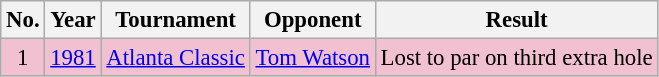<table class="wikitable" style="font-size:95%;">
<tr>
<th>No.</th>
<th>Year</th>
<th>Tournament</th>
<th>Opponent</th>
<th>Result</th>
</tr>
<tr style="background:#F2C1D1;">
<td align=center>1</td>
<td><a href='#'>1981</a></td>
<td><a href='#'>Atlanta Classic</a></td>
<td> <a href='#'>Tom Watson</a></td>
<td>Lost to par on third extra hole</td>
</tr>
</table>
